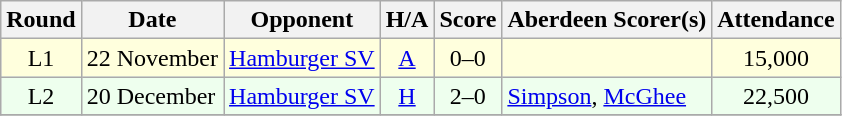<table class="wikitable" style="text-align:center">
<tr>
<th>Round</th>
<th>Date</th>
<th>Opponent</th>
<th>H/A</th>
<th>Score</th>
<th>Aberdeen Scorer(s)</th>
<th>Attendance</th>
</tr>
<tr bgcolor=#FFFFDD>
<td>L1</td>
<td align=left>22 November</td>
<td align=left> <a href='#'>Hamburger SV</a></td>
<td><a href='#'>A</a></td>
<td>0–0</td>
<td align=left></td>
<td>15,000</td>
</tr>
<tr bgcolor=#EEFFEE>
<td>L2</td>
<td align=left>20 December</td>
<td align=left> <a href='#'>Hamburger SV</a></td>
<td><a href='#'>H</a></td>
<td>2–0</td>
<td align=left><a href='#'>Simpson</a>, <a href='#'>McGhee</a></td>
<td>22,500</td>
</tr>
<tr>
</tr>
</table>
